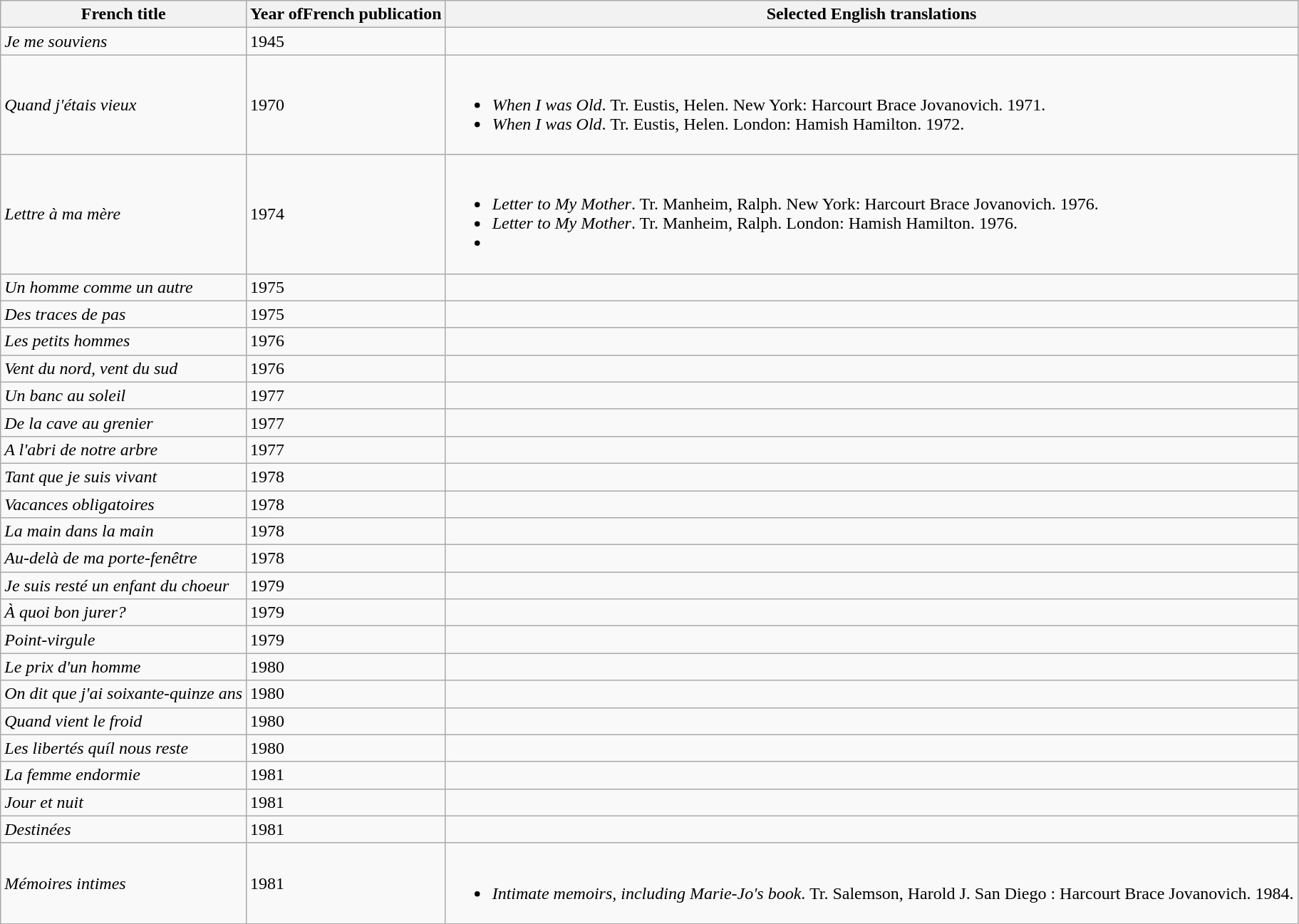<table class="wikitable">
<tr>
<th>French title</th>
<th>Year ofFrench publication</th>
<th>Selected English translations</th>
</tr>
<tr>
<td><em>Je me souviens</em></td>
<td>1945</td>
<td><div></div></td>
</tr>
<tr>
<td><em>Quand j'étais vieux</em></td>
<td>1970</td>
<td><br><ul><li><em>When I was Old</em>. Tr. Eustis, Helen. New York: Harcourt Brace Jovanovich. 1971.</li><li><em>When I was Old</em>. Tr. Eustis, Helen. London: Hamish Hamilton. 1972.</li></ul></td>
</tr>
<tr>
<td><em>Lettre à ma mère</em></td>
<td>1974</td>
<td><br><ul><li><em>Letter to My Mother</em>. Tr. Manheim, Ralph. New York: Harcourt Brace Jovanovich. 1976.</li><li><em>Letter to My Mother</em>. Tr. Manheim, Ralph. London: Hamish Hamilton. 1976.</li><li></li></ul></td>
</tr>
<tr>
<td><em>Un homme comme un autre</em></td>
<td>1975</td>
<td><div></div></td>
</tr>
<tr>
<td><em>Des traces de pas</em></td>
<td>1975</td>
<td><div></div></td>
</tr>
<tr>
<td><em>Les petits hommes</em></td>
<td>1976</td>
<td><div></div></td>
</tr>
<tr>
<td><em>Vent du nord, vent du sud</em></td>
<td>1976</td>
<td><div></div></td>
</tr>
<tr>
<td><em>Un banc au soleil</em></td>
<td>1977</td>
<td><div></div></td>
</tr>
<tr>
<td><em>De la cave au grenier</em></td>
<td>1977</td>
<td><div></div></td>
</tr>
<tr>
<td><em>A l'abri de notre arbre</em></td>
<td>1977</td>
<td><div></div></td>
</tr>
<tr>
<td><em>Tant que je suis vivant</em></td>
<td>1978</td>
<td><div></div></td>
</tr>
<tr>
<td><em>Vacances obligatoires</em></td>
<td>1978</td>
<td><div></div></td>
</tr>
<tr>
<td><em>La main dans la main</em></td>
<td>1978</td>
<td><div></div></td>
</tr>
<tr>
<td><em>Au-delà de ma porte-fenêtre</em></td>
<td>1978</td>
<td><div></div></td>
</tr>
<tr>
<td><em>Je suis resté un enfant du choeur</em></td>
<td>1979</td>
<td><div></div></td>
</tr>
<tr>
<td><em>À quoi bon jurer?</em></td>
<td>1979</td>
<td><div></div></td>
</tr>
<tr>
<td><em>Point-virgule</em></td>
<td>1979</td>
<td><div></div></td>
</tr>
<tr>
<td><em>Le prix d'un homme</em></td>
<td>1980</td>
<td><div></div></td>
</tr>
<tr>
<td><em>On dit que j'ai soixante-quinze ans</em></td>
<td>1980</td>
<td><div></div></td>
</tr>
<tr>
<td><em>Quand vient le froid</em></td>
<td>1980</td>
<td><div></div></td>
</tr>
<tr>
<td><em>Les libertés quíl nous reste</em></td>
<td>1980</td>
<td><div></div></td>
</tr>
<tr>
<td><em>La femme endormie</em></td>
<td>1981</td>
<td><div></div></td>
</tr>
<tr>
<td><em>Jour et nuit</em></td>
<td>1981</td>
<td><div></div></td>
</tr>
<tr>
<td><em>Destinées</em></td>
<td>1981</td>
<td><div></div></td>
</tr>
<tr>
<td><em>Mémoires intimes</em></td>
<td>1981</td>
<td><br><ul><li><em>Intimate memoirs, including Marie-Jo's book</em>. Tr. Salemson, Harold J. San Diego : Harcourt Brace Jovanovich. 1984.</li></ul></td>
</tr>
</table>
